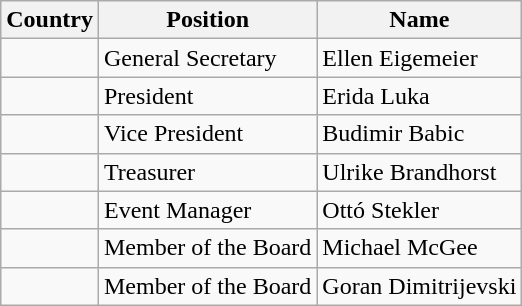<table class="wikitable">
<tr ">
<th>Country</th>
<th>Position</th>
<th>Name</th>
</tr>
<tr>
<td></td>
<td>General Secretary</td>
<td>Ellen Eigemeier</td>
</tr>
<tr>
<td></td>
<td>President</td>
<td>Erida Luka</td>
</tr>
<tr>
<td></td>
<td>Vice President</td>
<td>Budimir Babic</td>
</tr>
<tr>
<td></td>
<td>Treasurer</td>
<td>Ulrike Brandhorst</td>
</tr>
<tr>
<td></td>
<td>Event Manager</td>
<td>Ottó Stekler</td>
</tr>
<tr>
<td></td>
<td>Member of the Board</td>
<td>Michael McGee</td>
</tr>
<tr>
<td></td>
<td>Member of the Board</td>
<td>Goran Dimitrijevski</td>
</tr>
</table>
